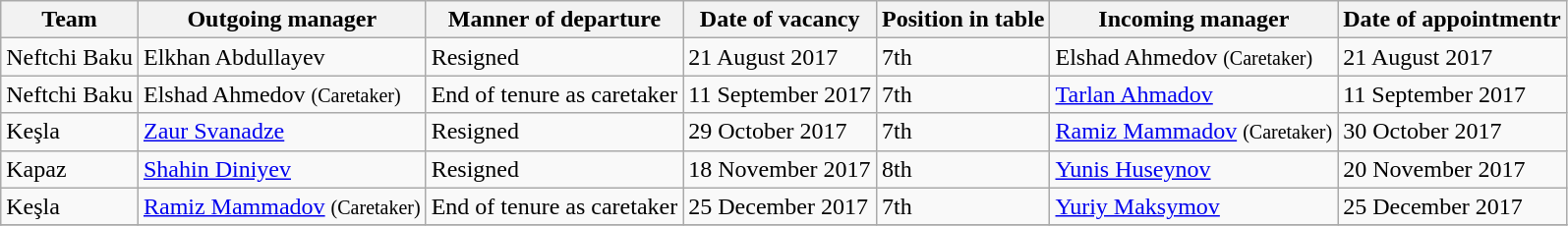<table class="wikitable">
<tr>
<th>Team</th>
<th>Outgoing manager</th>
<th>Manner of departure</th>
<th>Date of vacancy</th>
<th>Position in table</th>
<th>Incoming manager</th>
<th>Date of appointmentr</th>
</tr>
<tr>
<td>Neftchi Baku</td>
<td> Elkhan Abdullayev</td>
<td>Resigned</td>
<td>21 August 2017</td>
<td>7th</td>
<td> Elshad Ahmedov <small>(Caretaker)</small></td>
<td>21 August 2017</td>
</tr>
<tr>
<td>Neftchi Baku</td>
<td> Elshad Ahmedov <small>(Caretaker)</small></td>
<td>End of tenure as caretaker</td>
<td>11 September 2017</td>
<td>7th</td>
<td> <a href='#'>Tarlan Ahmadov</a></td>
<td>11 September 2017</td>
</tr>
<tr>
<td>Keşla</td>
<td> <a href='#'>Zaur Svanadze</a></td>
<td>Resigned</td>
<td>29 October 2017</td>
<td>7th</td>
<td> <a href='#'>Ramiz Mammadov</a> <small>(Caretaker)</small></td>
<td>30 October 2017</td>
</tr>
<tr>
<td>Kapaz</td>
<td> <a href='#'>Shahin Diniyev</a></td>
<td>Resigned</td>
<td>18 November 2017</td>
<td>8th</td>
<td> <a href='#'>Yunis Huseynov</a></td>
<td>20 November 2017</td>
</tr>
<tr>
<td>Keşla</td>
<td> <a href='#'>Ramiz Mammadov</a> <small>(Caretaker)</small></td>
<td>End of tenure as caretaker</td>
<td>25 December 2017</td>
<td>7th</td>
<td> <a href='#'>Yuriy Maksymov</a></td>
<td>25 December 2017</td>
</tr>
<tr>
</tr>
</table>
